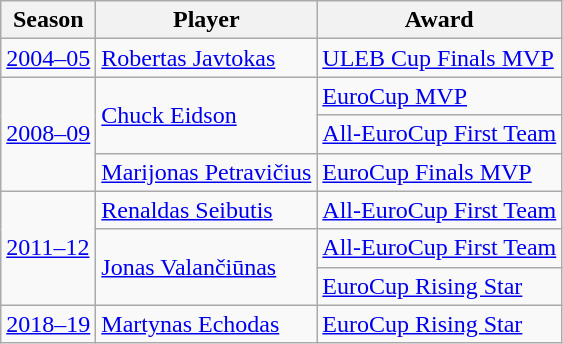<table class="wikitable">
<tr>
<th>Season</th>
<th>Player</th>
<th>Award</th>
</tr>
<tr>
<td><a href='#'>2004–05</a></td>
<td> <a href='#'>Robertas Javtokas</a></td>
<td><a href='#'>ULEB Cup Finals MVP</a></td>
</tr>
<tr>
<td rowspan=3><a href='#'>2008–09</a></td>
<td rowspan=2> <a href='#'>Chuck Eidson</a></td>
<td><a href='#'>EuroCup MVP</a></td>
</tr>
<tr>
<td><a href='#'>All-EuroCup First Team</a></td>
</tr>
<tr>
<td> <a href='#'>Marijonas Petravičius</a></td>
<td><a href='#'>EuroCup Finals MVP</a></td>
</tr>
<tr>
<td rowspan=3><a href='#'>2011–12</a></td>
<td> <a href='#'>Renaldas Seibutis</a></td>
<td><a href='#'>All-EuroCup First Team</a></td>
</tr>
<tr>
<td rowspan=2> <a href='#'>Jonas Valančiūnas</a></td>
<td><a href='#'>All-EuroCup First Team</a></td>
</tr>
<tr>
<td><a href='#'>EuroCup Rising Star</a></td>
</tr>
<tr>
<td rowspan=3><a href='#'>2018–19</a></td>
<td> <a href='#'>Martynas Echodas</a></td>
<td><a href='#'>EuroCup Rising Star</a></td>
</tr>
</table>
